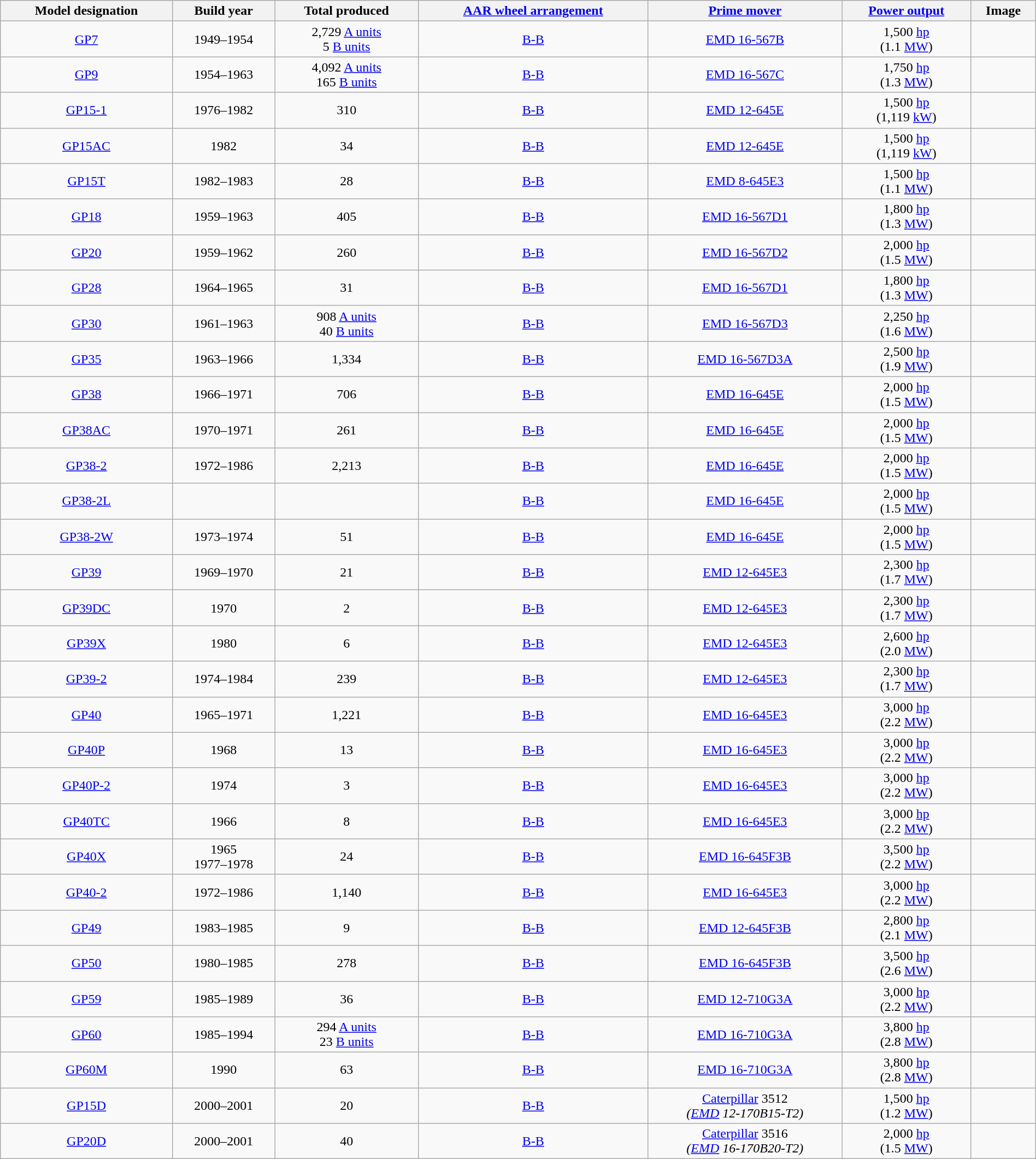<table class="wikitable sortable" style="width: 100%">
<tr>
<th>Model designation</th>
<th>Build year</th>
<th>Total produced</th>
<th class="unsortable"><a href='#'>AAR wheel arrangement</a></th>
<th><a href='#'>Prime mover</a></th>
<th><a href='#'>Power output</a></th>
<th class="unsortable">Image</th>
</tr>
<tr align="center">
<td><a href='#'>GP7</a></td>
<td>1949–1954</td>
<td>2,729 <a href='#'>A units</a><br>5 <a href='#'>B units</a></td>
<td><a href='#'>B-B</a></td>
<td><a href='#'>EMD 16-567B</a></td>
<td>1,500 <a href='#'>hp</a><br>(1.1 <a href='#'>MW</a>)</td>
<td></td>
</tr>
<tr align="center">
<td><a href='#'>GP9</a></td>
<td>1954–1963</td>
<td>4,092 <a href='#'>A units</a><br>165 <a href='#'>B units</a></td>
<td><a href='#'>B-B</a></td>
<td><a href='#'>EMD 16-567C</a></td>
<td>1,750 <a href='#'>hp</a><br>(1.3 <a href='#'>MW</a>)</td>
<td></td>
</tr>
<tr align="center">
<td><a href='#'>GP15-1</a></td>
<td>1976–1982</td>
<td>310</td>
<td><a href='#'>B-B</a></td>
<td><a href='#'>EMD 12-645E</a></td>
<td>1,500 <a href='#'>hp</a><br>(1,119 <a href='#'>kW</a>)</td>
<td></td>
</tr>
<tr align="center">
<td><a href='#'>GP15AC</a></td>
<td>1982</td>
<td>34</td>
<td><a href='#'>B-B</a></td>
<td><a href='#'>EMD 12-645E</a></td>
<td>1,500 <a href='#'>hp</a><br>(1,119 <a href='#'>kW</a>)</td>
<td></td>
</tr>
<tr align="center">
<td><a href='#'>GP15T</a></td>
<td>1982–1983</td>
<td>28</td>
<td><a href='#'>B-B</a></td>
<td><a href='#'>EMD 8-645E3</a></td>
<td>1,500 <a href='#'>hp</a><br>(1.1 <a href='#'>MW</a>)</td>
<td></td>
</tr>
<tr align="center">
<td><a href='#'>GP18</a></td>
<td>1959–1963</td>
<td>405</td>
<td><a href='#'>B-B</a></td>
<td><a href='#'>EMD 16-567D1</a></td>
<td>1,800 <a href='#'>hp</a><br>(1.3 <a href='#'>MW</a>)</td>
<td></td>
</tr>
<tr align="center">
<td><a href='#'>GP20</a></td>
<td>1959–1962</td>
<td>260</td>
<td><a href='#'>B-B</a></td>
<td><a href='#'>EMD 16-567D2</a></td>
<td>2,000 <a href='#'>hp</a><br>(1.5 <a href='#'>MW</a>)</td>
<td></td>
</tr>
<tr align="center">
<td><a href='#'>GP28</a></td>
<td>1964–1965</td>
<td>31</td>
<td><a href='#'>B-B</a></td>
<td><a href='#'>EMD 16-567D1</a></td>
<td>1,800 <a href='#'>hp</a><br>(1.3 <a href='#'>MW</a>)</td>
<td></td>
</tr>
<tr align="center">
<td><a href='#'>GP30</a></td>
<td>1961–1963</td>
<td>908 <a href='#'>A units</a><br>40 <a href='#'>B units</a></td>
<td><a href='#'>B-B</a></td>
<td><a href='#'>EMD 16-567D3</a></td>
<td>2,250 <a href='#'>hp</a><br>(1.6 <a href='#'>MW</a>)</td>
<td></td>
</tr>
<tr align="center">
<td><a href='#'>GP35</a></td>
<td>1963–1966</td>
<td>1,334</td>
<td><a href='#'>B-B</a></td>
<td><a href='#'>EMD 16-567D3A</a></td>
<td>2,500 <a href='#'>hp</a><br>(1.9 <a href='#'>MW</a>)</td>
<td></td>
</tr>
<tr align="center">
<td><a href='#'>GP38</a></td>
<td>1966–1971</td>
<td>706</td>
<td><a href='#'>B-B</a></td>
<td><a href='#'>EMD 16-645E</a></td>
<td>2,000 <a href='#'>hp</a><br>(1.5 <a href='#'>MW</a>)</td>
<td></td>
</tr>
<tr align="center">
<td><a href='#'>GP38AC</a></td>
<td>1970–1971</td>
<td>261</td>
<td><a href='#'>B-B</a></td>
<td><a href='#'>EMD 16-645E</a></td>
<td>2,000 <a href='#'>hp</a><br>(1.5 <a href='#'>MW</a>)</td>
<td></td>
</tr>
<tr align="center">
<td><a href='#'>GP38-2</a></td>
<td>1972–1986</td>
<td>2,213</td>
<td><a href='#'>B-B</a></td>
<td><a href='#'>EMD 16-645E</a></td>
<td>2,000 <a href='#'>hp</a><br>(1.5 <a href='#'>MW</a>)</td>
<td></td>
</tr>
<tr align="center">
<td><a href='#'>GP38-2L</a></td>
<td></td>
<td></td>
<td><a href='#'>B-B</a></td>
<td><a href='#'>EMD 16-645E</a></td>
<td>2,000 <a href='#'>hp</a><br>(1.5 <a href='#'>MW</a>)</td>
<td></td>
</tr>
<tr align="center">
<td><a href='#'>GP38-2W</a></td>
<td>1973–1974</td>
<td>51</td>
<td><a href='#'>B-B</a></td>
<td><a href='#'>EMD 16-645E</a></td>
<td>2,000 <a href='#'>hp</a><br>(1.5 <a href='#'>MW</a>)</td>
<td></td>
</tr>
<tr align="center">
<td><a href='#'>GP39</a></td>
<td>1969–1970</td>
<td>21</td>
<td><a href='#'>B-B</a></td>
<td><a href='#'>EMD 12-645E3</a></td>
<td>2,300 <a href='#'>hp</a><br>(1.7 <a href='#'>MW</a>)</td>
<td></td>
</tr>
<tr align="center">
<td><a href='#'>GP39DC</a></td>
<td>1970</td>
<td>2</td>
<td><a href='#'>B-B</a></td>
<td><a href='#'>EMD 12-645E3</a></td>
<td>2,300 <a href='#'>hp</a><br>(1.7 <a href='#'>MW</a>)</td>
<td></td>
</tr>
<tr align="center">
<td><a href='#'>GP39X</a></td>
<td>1980</td>
<td>6</td>
<td><a href='#'>B-B</a></td>
<td><a href='#'>EMD 12-645E3</a></td>
<td>2,600 <a href='#'>hp</a><br>(2.0 <a href='#'>MW</a>)</td>
<td></td>
</tr>
<tr align="center">
<td><a href='#'>GP39-2</a></td>
<td>1974–1984</td>
<td>239</td>
<td><a href='#'>B-B</a></td>
<td><a href='#'>EMD 12-645E3</a></td>
<td>2,300 <a href='#'>hp</a><br>(1.7 <a href='#'>MW</a>)</td>
<td></td>
</tr>
<tr align="center">
<td><a href='#'>GP40</a></td>
<td>1965–1971</td>
<td>1,221</td>
<td><a href='#'>B-B</a></td>
<td><a href='#'>EMD 16-645E3</a></td>
<td>3,000 <a href='#'>hp</a><br>(2.2 <a href='#'>MW</a>)</td>
<td></td>
</tr>
<tr align="center">
<td><a href='#'>GP40P</a></td>
<td>1968</td>
<td>13</td>
<td><a href='#'>B-B</a></td>
<td><a href='#'>EMD 16-645E3</a></td>
<td>3,000 <a href='#'>hp</a><br>(2.2 <a href='#'>MW</a>)</td>
<td></td>
</tr>
<tr align="center">
<td><a href='#'>GP40P-2</a></td>
<td>1974</td>
<td>3</td>
<td><a href='#'>B-B</a></td>
<td><a href='#'>EMD 16-645E3</a></td>
<td>3,000 <a href='#'>hp</a><br>(2.2 <a href='#'>MW</a>)</td>
<td></td>
</tr>
<tr align="center">
<td><a href='#'>GP40TC</a></td>
<td>1966</td>
<td>8</td>
<td><a href='#'>B-B</a></td>
<td><a href='#'>EMD 16-645E3</a></td>
<td>3,000 <a href='#'>hp</a><br>(2.2 <a href='#'>MW</a>)</td>
<td></td>
</tr>
<tr align="center">
<td><a href='#'>GP40X</a></td>
<td>1965<br>1977–1978</td>
<td>24</td>
<td><a href='#'>B-B</a></td>
<td><a href='#'>EMD 16-645F3B</a></td>
<td>3,500 <a href='#'>hp</a><br>(2.2 <a href='#'>MW</a>)</td>
<td></td>
</tr>
<tr align="center">
<td><a href='#'>GP40-2</a></td>
<td>1972–1986</td>
<td>1,140</td>
<td><a href='#'>B-B</a></td>
<td><a href='#'>EMD 16-645E3</a></td>
<td>3,000 <a href='#'>hp</a><br>(2.2 <a href='#'>MW</a>)</td>
<td></td>
</tr>
<tr align="center">
<td><a href='#'>GP49</a></td>
<td>1983–1985</td>
<td>9</td>
<td><a href='#'>B-B</a></td>
<td><a href='#'>EMD 12-645F3B</a></td>
<td>2,800 <a href='#'>hp</a><br>(2.1 <a href='#'>MW</a>)</td>
<td></td>
</tr>
<tr align="center">
<td><a href='#'>GP50</a></td>
<td>1980–1985</td>
<td>278</td>
<td><a href='#'>B-B</a></td>
<td><a href='#'>EMD 16-645F3B</a></td>
<td>3,500 <a href='#'>hp</a><br>(2.6 <a href='#'>MW</a>)</td>
<td></td>
</tr>
<tr align="center">
<td><a href='#'>GP59</a></td>
<td>1985–1989</td>
<td>36</td>
<td><a href='#'>B-B</a></td>
<td><a href='#'>EMD 12-710G3A</a></td>
<td>3,000 <a href='#'>hp</a><br>(2.2 <a href='#'>MW</a>)</td>
<td></td>
</tr>
<tr align="center">
<td><a href='#'>GP60</a></td>
<td>1985–1994</td>
<td>294 <a href='#'>A units</a><br>23 <a href='#'>B units</a></td>
<td><a href='#'>B-B</a></td>
<td><a href='#'>EMD 16-710G3A</a></td>
<td>3,800 <a href='#'>hp</a><br>(2.8 <a href='#'>MW</a>)</td>
<td></td>
</tr>
<tr align="center">
<td><a href='#'>GP60M</a></td>
<td>1990</td>
<td>63</td>
<td><a href='#'>B-B</a></td>
<td><a href='#'>EMD 16-710G3A</a></td>
<td>3,800 <a href='#'>hp</a><br>(2.8 <a href='#'>MW</a>)</td>
<td></td>
</tr>
<tr align="center">
<td><a href='#'>GP15D</a></td>
<td>2000–2001</td>
<td>20</td>
<td><a href='#'>B-B</a></td>
<td><a href='#'>Caterpillar</a> 3512<br><em>(<a href='#'>EMD</a> 12-170B15-T2) </em></td>
<td>1,500 <a href='#'>hp</a><br>(1.2 <a href='#'>MW</a>)</td>
<td></td>
</tr>
<tr align="center">
<td><a href='#'>GP20D</a></td>
<td>2000–2001</td>
<td>40</td>
<td><a href='#'>B-B</a></td>
<td><a href='#'>Caterpillar</a> 3516<br><em>(<a href='#'>EMD</a> 16-170B20-T2)</em></td>
<td>2,000 <a href='#'>hp</a><br>(1.5 <a href='#'>MW</a>)</td>
<td></td>
</tr>
</table>
